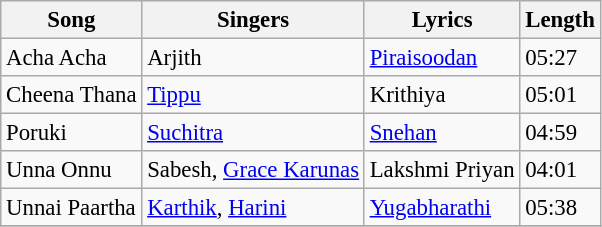<table class="wikitable" style="font-size: 95%;">
<tr>
<th>Song</th>
<th>Singers</th>
<th>Lyrics</th>
<th>Length</th>
</tr>
<tr>
<td>Acha Acha</td>
<td>Arjith</td>
<td><a href='#'>Piraisoodan</a></td>
<td>05:27</td>
</tr>
<tr>
<td>Cheena Thana</td>
<td><a href='#'>Tippu</a></td>
<td>Krithiya</td>
<td>05:01</td>
</tr>
<tr>
<td>Poruki</td>
<td><a href='#'>Suchitra</a></td>
<td><a href='#'>Snehan</a></td>
<td>04:59</td>
</tr>
<tr>
<td>Unna Onnu</td>
<td>Sabesh, <a href='#'>Grace Karunas</a></td>
<td>Lakshmi Priyan</td>
<td>04:01</td>
</tr>
<tr>
<td>Unnai Paartha</td>
<td><a href='#'>Karthik</a>, <a href='#'>Harini</a></td>
<td><a href='#'>Yugabharathi</a></td>
<td>05:38</td>
</tr>
<tr>
</tr>
</table>
